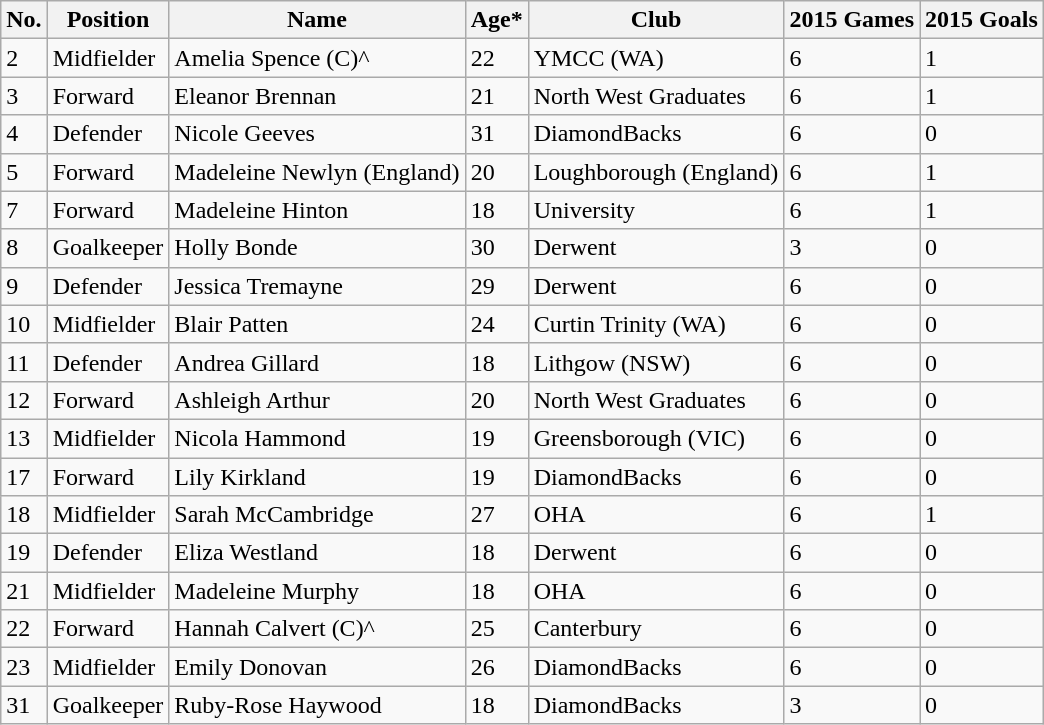<table class="wikitable">
<tr>
<th>No.</th>
<th>Position</th>
<th>Name</th>
<th>Age*</th>
<th>Club</th>
<th>2015 Games</th>
<th>2015 Goals</th>
</tr>
<tr>
<td>2</td>
<td>Midfielder</td>
<td>Amelia Spence (C)^</td>
<td>22</td>
<td>YMCC (WA)</td>
<td>6</td>
<td>1</td>
</tr>
<tr>
<td>3</td>
<td>Forward</td>
<td>Eleanor Brennan</td>
<td>21</td>
<td>North West Graduates</td>
<td>6</td>
<td>1</td>
</tr>
<tr>
<td>4</td>
<td>Defender</td>
<td>Nicole Geeves</td>
<td>31</td>
<td>DiamondBacks</td>
<td>6</td>
<td>0</td>
</tr>
<tr>
<td>5</td>
<td>Forward</td>
<td>Madeleine Newlyn (England)</td>
<td>20</td>
<td>Loughborough (England)</td>
<td>6</td>
<td>1</td>
</tr>
<tr>
<td>7</td>
<td>Forward</td>
<td>Madeleine Hinton</td>
<td>18</td>
<td>University</td>
<td>6</td>
<td>1</td>
</tr>
<tr>
<td>8</td>
<td>Goalkeeper</td>
<td>Holly Bonde</td>
<td>30</td>
<td>Derwent</td>
<td>3</td>
<td>0</td>
</tr>
<tr>
<td>9</td>
<td>Defender</td>
<td>Jessica Tremayne</td>
<td>29</td>
<td>Derwent</td>
<td>6</td>
<td>0</td>
</tr>
<tr>
<td>10</td>
<td>Midfielder</td>
<td>Blair Patten</td>
<td>24</td>
<td>Curtin Trinity (WA)</td>
<td>6</td>
<td>0</td>
</tr>
<tr>
<td>11</td>
<td>Defender</td>
<td>Andrea Gillard</td>
<td>18</td>
<td>Lithgow (NSW)</td>
<td>6</td>
<td>0</td>
</tr>
<tr>
<td>12</td>
<td>Forward</td>
<td>Ashleigh Arthur</td>
<td>20</td>
<td>North West Graduates</td>
<td>6</td>
<td>0</td>
</tr>
<tr>
<td>13</td>
<td>Midfielder</td>
<td>Nicola Hammond</td>
<td>19</td>
<td>Greensborough (VIC)</td>
<td>6</td>
<td>0</td>
</tr>
<tr>
<td>17</td>
<td>Forward</td>
<td>Lily Kirkland</td>
<td>19</td>
<td>DiamondBacks</td>
<td>6</td>
<td>0</td>
</tr>
<tr>
<td>18</td>
<td>Midfielder</td>
<td>Sarah McCambridge</td>
<td>27</td>
<td>OHA</td>
<td>6</td>
<td>1</td>
</tr>
<tr>
<td>19</td>
<td>Defender</td>
<td>Eliza Westland</td>
<td>18</td>
<td>Derwent</td>
<td>6</td>
<td>0</td>
</tr>
<tr>
<td>21</td>
<td>Midfielder</td>
<td>Madeleine Murphy</td>
<td>18</td>
<td>OHA</td>
<td>6</td>
<td>0</td>
</tr>
<tr>
<td>22</td>
<td>Forward</td>
<td>Hannah Calvert (C)^</td>
<td>25</td>
<td>Canterbury</td>
<td>6</td>
<td>0</td>
</tr>
<tr>
<td>23</td>
<td>Midfielder</td>
<td>Emily Donovan</td>
<td>26</td>
<td>DiamondBacks</td>
<td>6</td>
<td>0</td>
</tr>
<tr>
<td>31</td>
<td>Goalkeeper</td>
<td>Ruby-Rose Haywood</td>
<td>18</td>
<td>DiamondBacks</td>
<td>3</td>
<td>0</td>
</tr>
</table>
